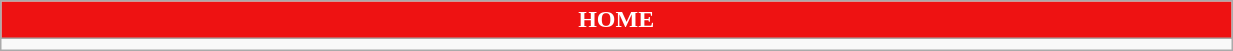<table class="wikitable collapsible collapsed" style="width:65%">
<tr>
<th colspan=6 ! style="color:white; background:#EE1212">HOME</th>
</tr>
<tr>
<td></td>
</tr>
</table>
